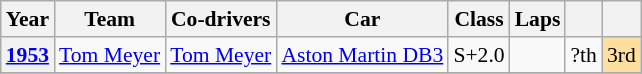<table class="wikitable" style="font-size:90%">
<tr>
<th>Year</th>
<th>Team</th>
<th>Co-drivers</th>
<th>Car</th>
<th>Class</th>
<th>Laps</th>
<th></th>
<th></th>
</tr>
<tr align="center">
<th><a href='#'>1953</a></th>
<td align="left"> <a href='#'>Tom Meyer</a></td>
<td align="left"> <a href='#'>Tom Meyer</a></td>
<td align="left"><a href='#'>Aston Martin DB3</a></td>
<td>S+2.0</td>
<td></td>
<td>?th</td>
<td style="background:#ffdf9f;">3rd</td>
</tr>
<tr align="center">
</tr>
</table>
